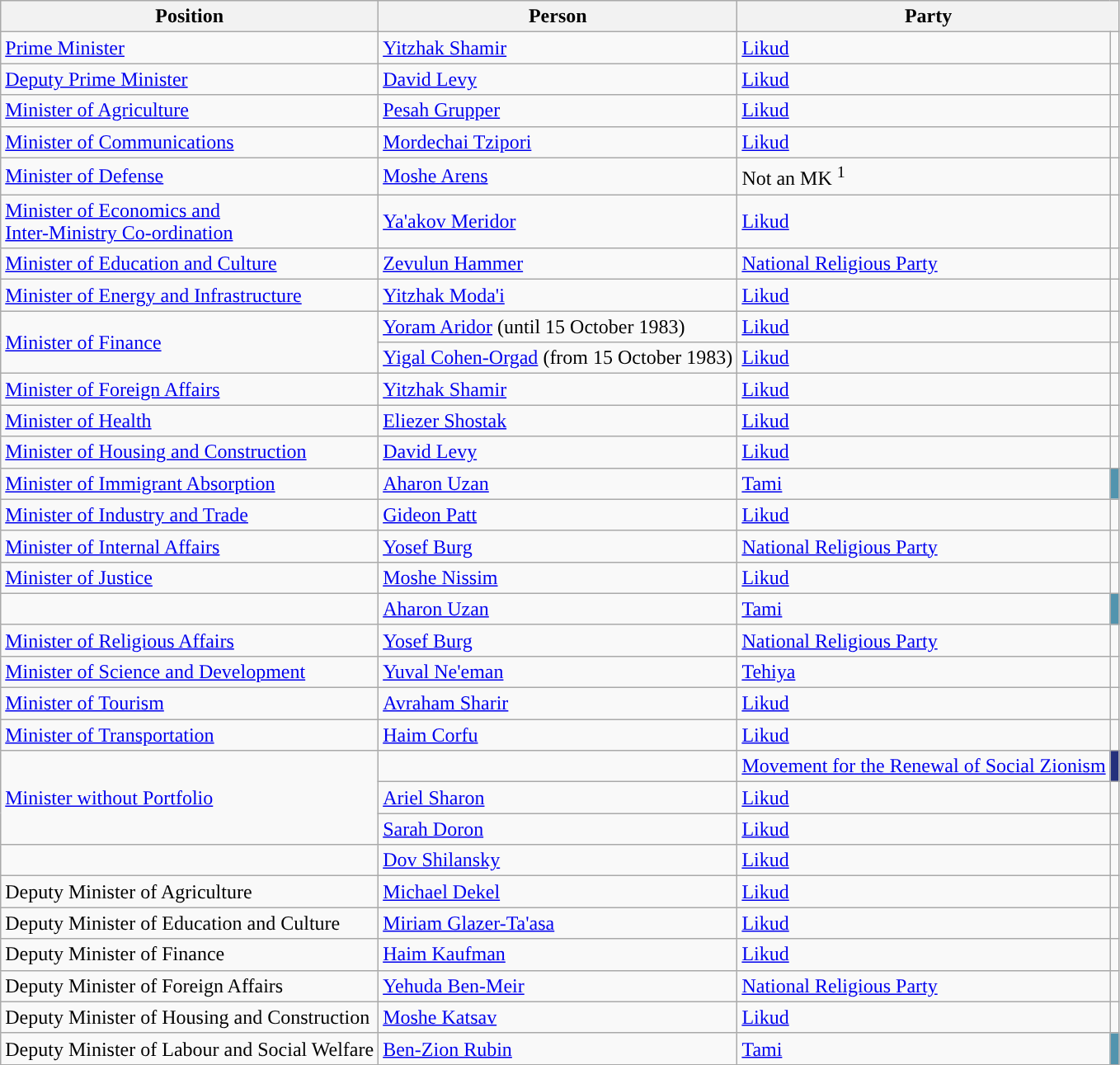<table class=wikitable style="text-align:left">
<tr>
<th>Position</th>
<th>Person</th>
<th colspan=2>Party</th>
</tr>
<tr>
<td><a href='#'>Prime Minister</a></td>
<td><a href='#'>Yitzhak Shamir</a></td>
<td><a href='#'>Likud</a></td>
<td style="background:"></td>
</tr>
<tr>
<td><a href='#'>Deputy Prime Minister</a></td>
<td><a href='#'>David Levy</a></td>
<td><a href='#'>Likud</a></td>
<td style="background:"></td>
</tr>
<tr>
<td><a href='#'>Minister of Agriculture</a></td>
<td><a href='#'>Pesah Grupper</a></td>
<td><a href='#'>Likud</a></td>
<td style="background:"></td>
</tr>
<tr>
<td><a href='#'>Minister of Communications</a></td>
<td><a href='#'>Mordechai Tzipori</a></td>
<td><a href='#'>Likud</a></td>
<td style="background:"></td>
</tr>
<tr>
<td><a href='#'>Minister of Defense</a></td>
<td><a href='#'>Moshe Arens</a></td>
<td>Not an MK <sup>1</sup></td>
<td style="background:"></td>
</tr>
<tr>
<td><a href='#'>Minister of Economics and<br>Inter-Ministry Co-ordination</a></td>
<td><a href='#'>Ya'akov Meridor</a></td>
<td><a href='#'>Likud</a></td>
<td style="background:"></td>
</tr>
<tr>
<td><a href='#'>Minister of Education and Culture</a></td>
<td><a href='#'>Zevulun Hammer</a></td>
<td><a href='#'>National Religious Party</a></td>
<td style="background:"></td>
</tr>
<tr>
<td><a href='#'>Minister of Energy and Infrastructure</a></td>
<td><a href='#'>Yitzhak Moda'i</a></td>
<td><a href='#'>Likud</a></td>
<td style="background:"></td>
</tr>
<tr>
<td rowspan=2><a href='#'>Minister of Finance</a></td>
<td><a href='#'>Yoram Aridor</a> (until 15 October 1983)</td>
<td><a href='#'>Likud</a></td>
<td style="background:"></td>
</tr>
<tr>
<td><a href='#'>Yigal Cohen-Orgad</a> (from 15 October 1983)</td>
<td><a href='#'>Likud</a></td>
<td style="background:"></td>
</tr>
<tr>
<td><a href='#'>Minister of Foreign Affairs</a></td>
<td><a href='#'>Yitzhak Shamir</a></td>
<td><a href='#'>Likud</a></td>
<td style="background:"></td>
</tr>
<tr>
<td><a href='#'>Minister of Health</a></td>
<td><a href='#'>Eliezer Shostak</a></td>
<td><a href='#'>Likud</a></td>
<td style="background:"></td>
</tr>
<tr>
<td><a href='#'>Minister of Housing and Construction</a></td>
<td><a href='#'>David Levy</a></td>
<td><a href='#'>Likud</a></td>
<td style="background:"></td>
</tr>
<tr>
<td><a href='#'>Minister of Immigrant Absorption</a></td>
<td><a href='#'>Aharon Uzan</a></td>
<td><a href='#'>Tami</a></td>
<td style="background:#5294AE"></td>
</tr>
<tr>
<td><a href='#'>Minister of Industry and Trade</a></td>
<td><a href='#'>Gideon Patt</a></td>
<td><a href='#'>Likud</a></td>
<td style="background:"></td>
</tr>
<tr>
<td><a href='#'>Minister of Internal Affairs</a></td>
<td><a href='#'>Yosef Burg</a></td>
<td><a href='#'>National Religious Party</a></td>
<td style="background:"></td>
</tr>
<tr>
<td><a href='#'>Minister of Justice</a></td>
<td><a href='#'>Moshe Nissim</a></td>
<td><a href='#'>Likud</a></td>
<td style="background:"></td>
</tr>
<tr>
<td></td>
<td><a href='#'>Aharon Uzan</a></td>
<td><a href='#'>Tami</a></td>
<td style="background:#5294AE"></td>
</tr>
<tr>
<td><a href='#'>Minister of Religious Affairs</a></td>
<td><a href='#'>Yosef Burg</a></td>
<td><a href='#'>National Religious Party</a></td>
<td style="background:"></td>
</tr>
<tr>
<td><a href='#'>Minister of Science and Development</a></td>
<td><a href='#'>Yuval Ne'eman</a></td>
<td><a href='#'>Tehiya</a></td>
<td style="background:"></td>
</tr>
<tr>
<td><a href='#'>Minister of Tourism</a></td>
<td><a href='#'>Avraham Sharir</a></td>
<td><a href='#'>Likud</a></td>
<td style="background:"></td>
</tr>
<tr>
<td><a href='#'>Minister of Transportation</a></td>
<td><a href='#'>Haim Corfu</a></td>
<td><a href='#'>Likud</a></td>
<td style="background:"></td>
</tr>
<tr>
<td rowspan=3><a href='#'>Minister without Portfolio</a></td>
<td></td>
<td><a href='#'>Movement for the Renewal of Social Zionism</a></td>
<td style="background:#24317C"></td>
</tr>
<tr>
<td><a href='#'>Ariel Sharon</a></td>
<td><a href='#'>Likud</a></td>
<td style="background:"></td>
</tr>
<tr>
<td><a href='#'>Sarah Doron</a></td>
<td><a href='#'>Likud</a></td>
<td style="background:"></td>
</tr>
<tr>
<td></td>
<td><a href='#'>Dov Shilansky</a></td>
<td><a href='#'>Likud</a></td>
<td style="background:"></td>
</tr>
<tr>
<td>Deputy Minister of Agriculture</td>
<td><a href='#'>Michael Dekel</a></td>
<td><a href='#'>Likud</a></td>
<td style="background:"></td>
</tr>
<tr>
<td>Deputy Minister of Education and Culture</td>
<td><a href='#'>Miriam Glazer-Ta'asa</a></td>
<td><a href='#'>Likud</a></td>
<td style="background:"></td>
</tr>
<tr>
<td>Deputy Minister of Finance</td>
<td><a href='#'>Haim Kaufman</a></td>
<td><a href='#'>Likud</a></td>
<td style="background:"></td>
</tr>
<tr>
<td>Deputy Minister of Foreign Affairs</td>
<td><a href='#'>Yehuda Ben-Meir</a></td>
<td><a href='#'>National Religious Party</a></td>
<td style="background:"></td>
</tr>
<tr>
<td>Deputy Minister of Housing and Construction</td>
<td><a href='#'>Moshe Katsav</a></td>
<td><a href='#'>Likud</a></td>
<td style="background:"></td>
</tr>
<tr>
<td>Deputy Minister of Labour and Social Welfare</td>
<td><a href='#'>Ben-Zion Rubin</a></td>
<td><a href='#'>Tami</a></td>
<td style="background:#5294AE"></td>
</tr>
</table>
